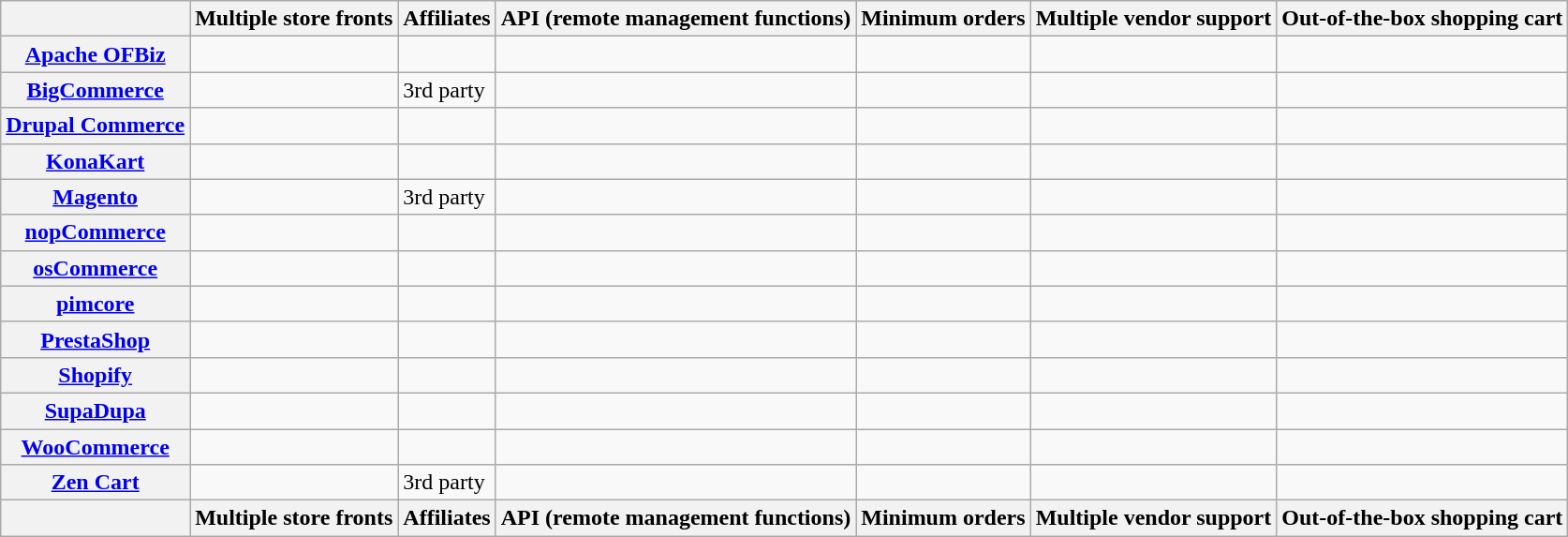<table class="wikitable sortable">
<tr>
<th scope="row"></th>
<th>Multiple store fronts</th>
<th>Affiliates</th>
<th>API (remote management functions)</th>
<th>Minimum orders</th>
<th>Multiple vendor support</th>
<th>Out-of-the-box shopping cart</th>
</tr>
<tr>
<th scope="row"><a href='#'>Apache OFBiz</a></th>
<td></td>
<td></td>
<td></td>
<td></td>
<td></td>
<td></td>
</tr>
<tr>
<th scope="row"><a href='#'>BigCommerce</a></th>
<td></td>
<td>3rd party</td>
<td></td>
<td></td>
<td></td>
<td></td>
</tr>
<tr>
<th scope="row"><a href='#'>Drupal Commerce</a></th>
<td></td>
<td></td>
<td></td>
<td></td>
<td></td>
<td></td>
</tr>
<tr>
<th scope="row"><a href='#'>KonaKart</a></th>
<td></td>
<td></td>
<td></td>
<td></td>
<td></td>
<td></td>
</tr>
<tr>
<th scope="row"><a href='#'>Magento</a></th>
<td></td>
<td>3rd party</td>
<td></td>
<td></td>
<td></td>
<td></td>
</tr>
<tr>
<th scope="row"><a href='#'>nopCommerce</a></th>
<td></td>
<td></td>
<td></td>
<td></td>
<td></td>
<td></td>
</tr>
<tr>
<th scope="row"><a href='#'>osCommerce</a></th>
<td></td>
<td></td>
<td></td>
<td></td>
<td></td>
<td></td>
</tr>
<tr>
<th scope="row"><a href='#'>pimcore</a></th>
<td></td>
<td></td>
<td></td>
<td></td>
<td></td>
<td></td>
</tr>
<tr>
<th scope="row"><a href='#'>PrestaShop</a></th>
<td></td>
<td></td>
<td></td>
<td></td>
<td></td>
<td></td>
</tr>
<tr>
<th scope="row"><a href='#'>Shopify</a></th>
<td></td>
<td></td>
<td></td>
<td></td>
<td></td>
<td></td>
</tr>
<tr>
<th scope="row"><a href='#'>SupaDupa</a></th>
<td></td>
<td></td>
<td></td>
<td></td>
<td></td>
<td></td>
</tr>
<tr>
<th scope="row"><a href='#'>WooCommerce</a></th>
<td></td>
<td></td>
<td></td>
<td></td>
<td></td>
<td></td>
</tr>
<tr>
<th scope="row"><a href='#'>Zen Cart</a></th>
<td></td>
<td>3rd party</td>
<td></td>
<td></td>
<td></td>
<td></td>
</tr>
<tr class="sortbottom">
<th></th>
<th>Multiple store fronts</th>
<th>Affiliates</th>
<th>API (remote management functions)</th>
<th>Minimum orders</th>
<th>Multiple vendor support</th>
<th>Out-of-the-box shopping cart</th>
</tr>
</table>
